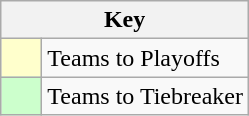<table class="wikitable" style="text-align: center;">
<tr>
<th colspan=2>Key</th>
</tr>
<tr>
<td style="background:#ffffcc; width:20px;"></td>
<td align=left>Teams to Playoffs</td>
</tr>
<tr>
<td style="background:#ccffcc; width:20px;"></td>
<td align=left>Teams to Tiebreaker</td>
</tr>
</table>
